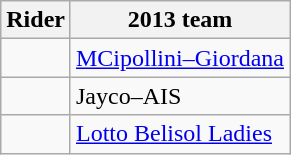<table class="wikitable">
<tr>
<th>Rider</th>
<th>2013 team</th>
</tr>
<tr>
<td></td>
<td><a href='#'>MCipollini–Giordana</a></td>
</tr>
<tr>
<td></td>
<td>Jayco–AIS</td>
</tr>
<tr>
<td></td>
<td><a href='#'>Lotto Belisol Ladies</a></td>
</tr>
</table>
